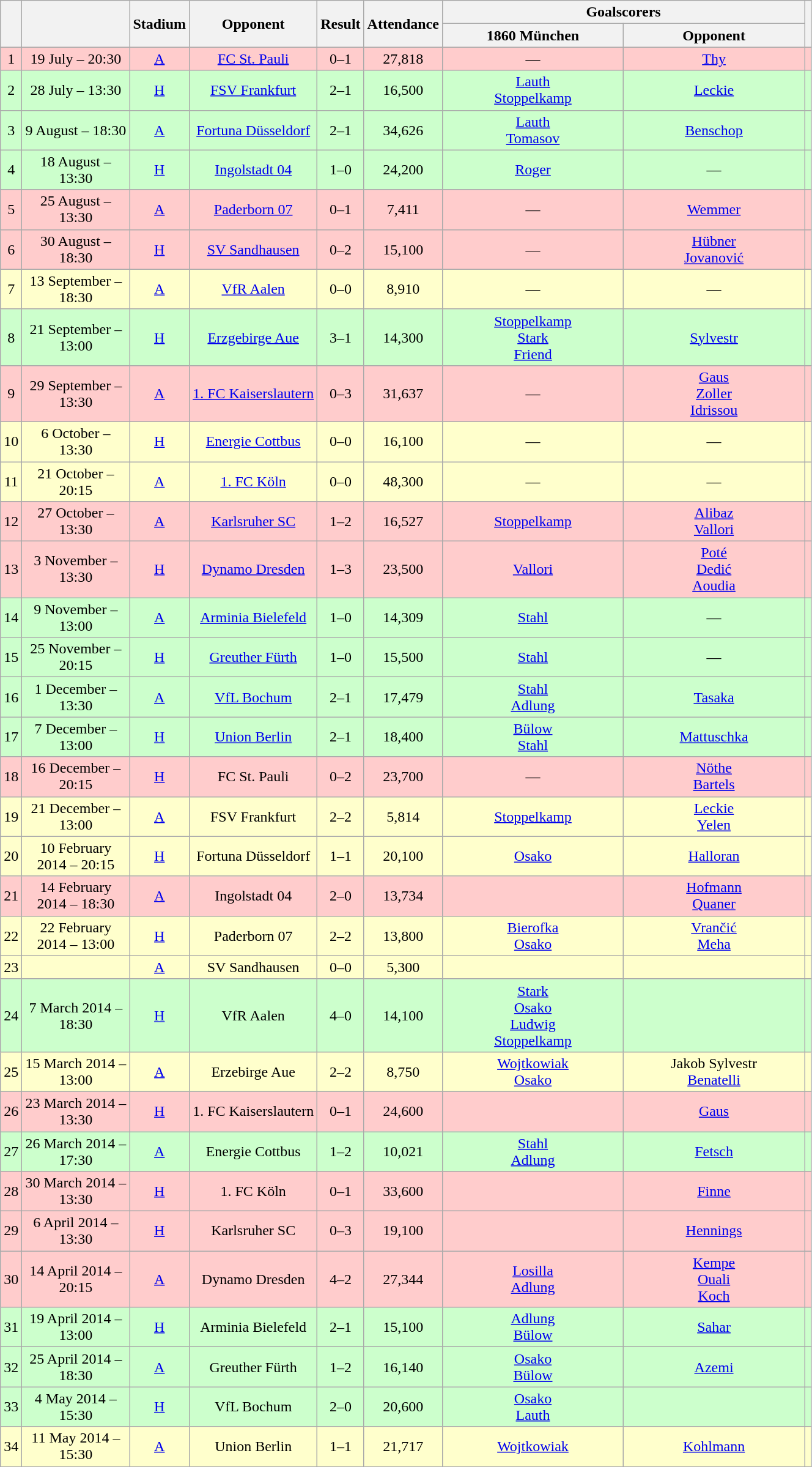<table class="wikitable" Style="text-align: center;">
<tr>
<th rowspan="2"></th>
<th rowspan="2" style="width:110px"></th>
<th rowspan="2">Stadium</th>
<th rowspan="2">Opponent</th>
<th rowspan="2">Result</th>
<th rowspan="2">Attendance</th>
<th colspan="2">Goalscorers</th>
<th rowspan="2"></th>
</tr>
<tr>
<th style="width:190px">1860 München</th>
<th style="width:190px">Opponent</th>
</tr>
<tr style="background:#fcc">
<td>1</td>
<td>19 July – 20:30</td>
<td><a href='#'>A</a></td>
<td><a href='#'>FC St. Pauli</a></td>
<td>0–1</td>
<td>27,818</td>
<td>—</td>
<td><a href='#'>Thy</a> </td>
<td></td>
</tr>
<tr style="background:#cfc">
<td>2</td>
<td>28 July – 13:30</td>
<td><a href='#'>H</a></td>
<td><a href='#'>FSV Frankfurt</a></td>
<td>2–1</td>
<td>16,500</td>
<td><a href='#'>Lauth</a> <br><a href='#'>Stoppelkamp</a> </td>
<td><a href='#'>Leckie</a> </td>
<td></td>
</tr>
<tr style="background:#cfc">
<td>3</td>
<td>9 August – 18:30</td>
<td><a href='#'>A</a></td>
<td><a href='#'>Fortuna Düsseldorf</a></td>
<td>2–1</td>
<td>34,626</td>
<td><a href='#'>Lauth</a> <br><a href='#'>Tomasov</a> </td>
<td><a href='#'>Benschop</a> </td>
<td></td>
</tr>
<tr style="background:#cfc">
<td>4</td>
<td>18 August – 13:30</td>
<td><a href='#'>H</a></td>
<td><a href='#'>Ingolstadt 04</a></td>
<td>1–0</td>
<td>24,200</td>
<td><a href='#'>Roger</a> </td>
<td>—</td>
<td></td>
</tr>
<tr style="background:#fcc">
<td>5</td>
<td>25 August – 13:30</td>
<td><a href='#'>A</a></td>
<td><a href='#'>Paderborn 07</a></td>
<td>0–1</td>
<td>7,411</td>
<td>—</td>
<td><a href='#'>Wemmer</a> </td>
<td></td>
</tr>
<tr style="background:#fcc">
<td>6</td>
<td>30 August – 18:30</td>
<td><a href='#'>H</a></td>
<td><a href='#'>SV Sandhausen</a></td>
<td>0–2</td>
<td>15,100</td>
<td>—</td>
<td><a href='#'>Hübner</a> <br><a href='#'>Jovanović</a> </td>
<td></td>
</tr>
<tr style="background:#ffc">
<td>7</td>
<td>13 September – 18:30</td>
<td><a href='#'>A</a></td>
<td><a href='#'>VfR Aalen</a></td>
<td>0–0</td>
<td>8,910</td>
<td>—</td>
<td>—</td>
<td></td>
</tr>
<tr style="background:#cfc">
<td>8</td>
<td>21 September – 13:00</td>
<td><a href='#'>H</a></td>
<td><a href='#'>Erzgebirge Aue</a></td>
<td>3–1</td>
<td>14,300</td>
<td><a href='#'>Stoppelkamp</a> <br><a href='#'>Stark</a> <br><a href='#'>Friend</a> </td>
<td><a href='#'>Sylvestr</a> </td>
<td></td>
</tr>
<tr style="background:#fcc">
<td>9</td>
<td>29 September – 13:30</td>
<td><a href='#'>A</a></td>
<td><a href='#'>1. FC Kaiserslautern</a></td>
<td>0–3</td>
<td>31,637</td>
<td>—</td>
<td><a href='#'>Gaus</a> <br><a href='#'>Zoller</a> <br><a href='#'>Idrissou</a> </td>
<td></td>
</tr>
<tr style="background:#ffc">
<td>10</td>
<td>6 October – 13:30</td>
<td><a href='#'>H</a></td>
<td><a href='#'>Energie Cottbus</a></td>
<td>0–0</td>
<td>16,100</td>
<td>—</td>
<td>—</td>
<td></td>
</tr>
<tr style="background:#ffc">
<td>11</td>
<td>21 October – 20:15</td>
<td><a href='#'>A</a></td>
<td><a href='#'>1. FC Köln</a></td>
<td>0–0</td>
<td>48,300</td>
<td>—</td>
<td>—</td>
<td></td>
</tr>
<tr style="background:#fcc">
<td>12</td>
<td>27 October – 13:30</td>
<td><a href='#'>A</a></td>
<td><a href='#'>Karlsruher SC</a></td>
<td>1–2</td>
<td>16,527</td>
<td><a href='#'>Stoppelkamp</a> </td>
<td><a href='#'>Alibaz</a>  <br> <a href='#'>Vallori</a> </td>
<td></td>
</tr>
<tr style="background:#fcc">
<td>13</td>
<td>3 November – 13:30</td>
<td><a href='#'>H</a></td>
<td><a href='#'>Dynamo Dresden</a></td>
<td>1–3</td>
<td>23,500</td>
<td><a href='#'>Vallori</a> </td>
<td><a href='#'>Poté</a>  <br> <a href='#'>Dedić</a>  <br> <a href='#'>Aoudia</a> </td>
<td></td>
</tr>
<tr style="background:#cfc">
<td>14</td>
<td>9 November – 13:00</td>
<td><a href='#'>A</a></td>
<td><a href='#'>Arminia Bielefeld</a></td>
<td>1–0</td>
<td>14,309</td>
<td><a href='#'>Stahl</a> </td>
<td>—</td>
<td></td>
</tr>
<tr style="background:#cfc">
<td>15</td>
<td>25 November – 20:15</td>
<td><a href='#'>H</a></td>
<td><a href='#'>Greuther Fürth</a></td>
<td>1–0</td>
<td>15,500</td>
<td><a href='#'>Stahl</a> </td>
<td>—</td>
<td></td>
</tr>
<tr style="background:#cfc">
<td>16</td>
<td>1 December – 13:30</td>
<td><a href='#'>A</a></td>
<td><a href='#'>VfL Bochum</a></td>
<td>2–1</td>
<td>17,479</td>
<td><a href='#'>Stahl</a> <br><a href='#'>Adlung</a> </td>
<td><a href='#'>Tasaka</a> </td>
<td></td>
</tr>
<tr style="background:#cfc">
<td>17</td>
<td>7 December – 13:00</td>
<td><a href='#'>H</a></td>
<td><a href='#'>Union Berlin</a></td>
<td>2–1</td>
<td>18,400</td>
<td><a href='#'>Bülow</a> <br><a href='#'>Stahl</a> </td>
<td><a href='#'>Mattuschka</a> </td>
<td></td>
</tr>
<tr style="background:#fcc">
<td>18</td>
<td>16 December – 20:15</td>
<td><a href='#'>H</a></td>
<td>FC St. Pauli</td>
<td>0–2</td>
<td>23,700</td>
<td>—</td>
<td><a href='#'>Nöthe</a> <br><a href='#'>Bartels</a> </td>
<td></td>
</tr>
<tr style="background:#ffc">
<td>19</td>
<td>21 December – 13:00</td>
<td><a href='#'>A</a></td>
<td>FSV Frankfurt</td>
<td>2–2</td>
<td>5,814</td>
<td><a href='#'>Stoppelkamp</a> </td>
<td><a href='#'>Leckie</a> <br><a href='#'>Yelen</a> </td>
<td></td>
</tr>
<tr style="background:#ffc">
<td>20</td>
<td>10 February 2014 – 20:15</td>
<td><a href='#'>H</a></td>
<td>Fortuna Düsseldorf</td>
<td>1–1</td>
<td>20,100</td>
<td><a href='#'>Osako</a> </td>
<td><a href='#'>Halloran</a> </td>
<td></td>
</tr>
<tr style="background:#fcc">
<td>21</td>
<td>14 February 2014 – 18:30</td>
<td><a href='#'>A</a></td>
<td>Ingolstadt 04</td>
<td>2–0</td>
<td>13,734</td>
<td></td>
<td><a href='#'>Hofmann</a> <br><a href='#'>Quaner</a> </td>
<td></td>
</tr>
<tr style="background:#ffc">
<td>22</td>
<td>22 February 2014 – 13:00</td>
<td><a href='#'>H</a></td>
<td>Paderborn 07</td>
<td>2–2</td>
<td>13,800</td>
<td><a href='#'>Bierofka</a> <br><a href='#'>Osako</a> </td>
<td><a href='#'>Vrančić</a> <br><a href='#'>Meha</a> </td>
<td></td>
</tr>
<tr style="background:#ffc">
<td>23</td>
<td></td>
<td><a href='#'>A</a></td>
<td>SV Sandhausen</td>
<td>0–0</td>
<td>5,300</td>
<td></td>
<td></td>
<td></td>
</tr>
<tr style="background:#cfc">
<td>24</td>
<td>7 March 2014 – 18:30</td>
<td><a href='#'>H</a></td>
<td>VfR Aalen</td>
<td>4–0</td>
<td>14,100</td>
<td><a href='#'>Stark</a> <br><a href='#'>Osako</a> <br><a href='#'>Ludwig</a> <br><a href='#'>Stoppelkamp</a> </td>
<td></td>
<td></td>
</tr>
<tr style="background:#ffc">
<td>25</td>
<td>15 March 2014 – 13:00</td>
<td><a href='#'>A</a></td>
<td>Erzebirge Aue</td>
<td>2–2</td>
<td>8,750</td>
<td><a href='#'>Wojtkowiak</a> <br><a href='#'>Osako</a> </td>
<td>Jakob Sylvestr <br><a href='#'>Benatelli</a> </td>
<td></td>
</tr>
<tr style="background:#fcc">
<td>26</td>
<td>23 March 2014 – 13:30</td>
<td><a href='#'>H</a></td>
<td>1. FC Kaiserslautern</td>
<td>0–1</td>
<td>24,600</td>
<td></td>
<td><a href='#'>Gaus</a> </td>
<td></td>
</tr>
<tr style="background:#cfc">
<td>27</td>
<td>26 March 2014 – 17:30</td>
<td><a href='#'>A</a></td>
<td>Energie Cottbus</td>
<td>1–2</td>
<td>10,021</td>
<td><a href='#'>Stahl</a> <br><a href='#'>Adlung</a> </td>
<td><a href='#'>Fetsch</a> </td>
<td></td>
</tr>
<tr style="background:#fcc">
<td>28</td>
<td>30 March 2014 – 13:30</td>
<td><a href='#'>H</a></td>
<td>1. FC Köln</td>
<td>0–1</td>
<td>33,600</td>
<td></td>
<td><a href='#'>Finne</a> </td>
<td></td>
</tr>
<tr style="background:#fcc">
<td>29</td>
<td>6 April 2014 – 13:30</td>
<td><a href='#'>H</a></td>
<td>Karlsruher SC</td>
<td>0–3</td>
<td>19,100</td>
<td></td>
<td><a href='#'>Hennings</a>   </td>
<td></td>
</tr>
<tr style="background:#fcc">
<td>30</td>
<td>14 April 2014 – 20:15</td>
<td><a href='#'>A</a></td>
<td>Dynamo Dresden</td>
<td>4–2</td>
<td>27,344</td>
<td><a href='#'>Losilla</a> <br><a href='#'>Adlung</a> </td>
<td><a href='#'>Kempe</a> <br><a href='#'>Ouali</a> <br><a href='#'>Koch</a>  </td>
<td></td>
</tr>
<tr style="background:#cfc">
<td>31</td>
<td>19 April 2014 – 13:00</td>
<td><a href='#'>H</a></td>
<td>Arminia Bielefeld</td>
<td>2–1</td>
<td>15,100</td>
<td><a href='#'>Adlung</a> <br><a href='#'>Bülow</a> </td>
<td><a href='#'>Sahar</a> </td>
<td></td>
</tr>
<tr style="background:#cfc">
<td>32</td>
<td>25 April 2014 – 18:30</td>
<td><a href='#'>A</a></td>
<td>Greuther Fürth</td>
<td>1–2</td>
<td>16,140</td>
<td><a href='#'>Osako</a> <br><a href='#'>Bülow</a> </td>
<td><a href='#'>Azemi</a> </td>
<td></td>
</tr>
<tr style="background:#cfc">
<td>33</td>
<td>4 May 2014 – 15:30</td>
<td><a href='#'>H</a></td>
<td>VfL Bochum</td>
<td>2–0</td>
<td>20,600</td>
<td><a href='#'>Osako</a> <br><a href='#'>Lauth</a> </td>
<td></td>
<td></td>
</tr>
<tr style="background:#ffc">
<td>34</td>
<td>11 May 2014 – 15:30</td>
<td><a href='#'>A</a></td>
<td>Union Berlin</td>
<td>1–1</td>
<td>21,717</td>
<td><a href='#'>Wojtkowiak</a> </td>
<td><a href='#'>Kohlmann</a> </td>
<td></td>
</tr>
</table>
